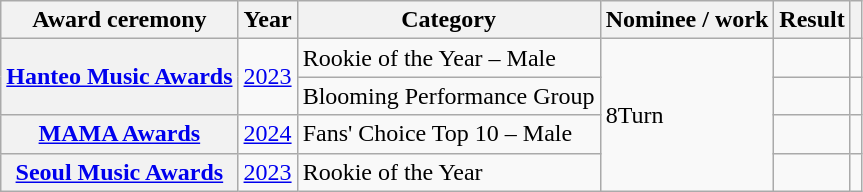<table class="wikitable sortable plainrowheaders">
<tr>
<th scope="col">Award ceremony</th>
<th scope="col">Year</th>
<th scope="col">Category</th>
<th scope="col">Nominee / work</th>
<th scope="col">Result</th>
<th scope="col" class="unsortable"></th>
</tr>
<tr>
<th scope="row" rowspan="2"><a href='#'>Hanteo Music Awards</a></th>
<td style="text-align:center" rowspan="2"><a href='#'>2023</a></td>
<td>Rookie of the Year – Male</td>
<td rowspan="4">8Turn</td>
<td></td>
<td style="text-align:center"></td>
</tr>
<tr>
<td>Blooming Performance Group</td>
<td></td>
<td style="text-align:center"></td>
</tr>
<tr>
<th scope="row"><a href='#'>MAMA Awards</a></th>
<td style="text-align:center"><a href='#'>2024</a></td>
<td>Fans' Choice Top 10 – Male</td>
<td></td>
<td style="text-align:center"></td>
</tr>
<tr>
<th scope="row"><a href='#'>Seoul Music Awards</a></th>
<td style="text-align:center"><a href='#'>2023</a></td>
<td>Rookie of the Year</td>
<td></td>
<td style="text-align:center"></td>
</tr>
</table>
